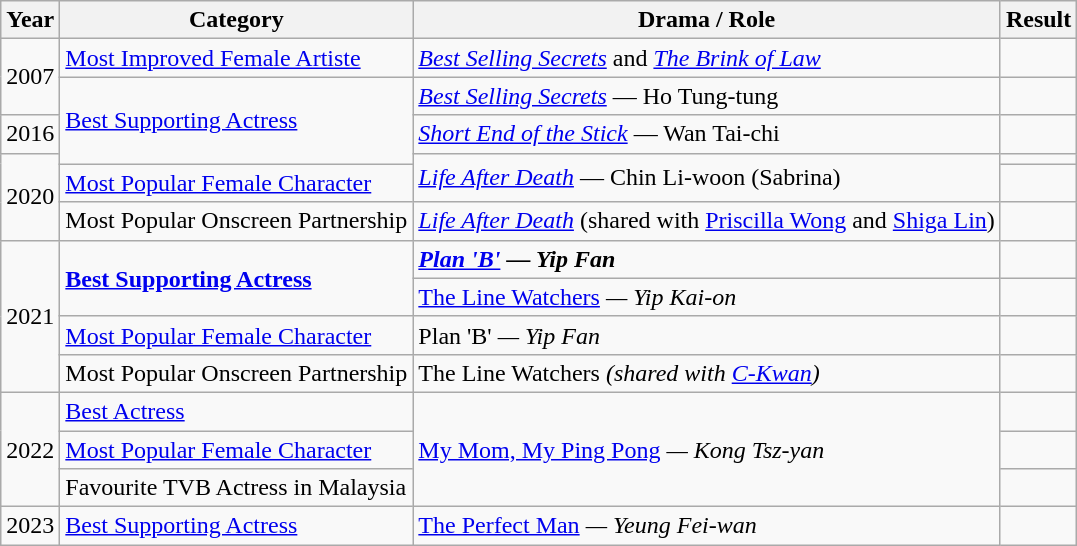<table class="wikitable sortable">
<tr>
<th>Year</th>
<th>Category</th>
<th>Drama / Role</th>
<th>Result</th>
</tr>
<tr>
<td rowspan=2>2007</td>
<td><a href='#'>Most Improved Female Artiste</a></td>
<td><em><a href='#'>Best Selling Secrets</a></em> and <em><a href='#'>The Brink of Law</a></em></td>
<td></td>
</tr>
<tr>
<td rowspan=3><a href='#'>Best Supporting Actress</a></td>
<td><em><a href='#'>Best Selling Secrets</a></em> — Ho Tung-tung</td>
<td></td>
</tr>
<tr>
<td>2016</td>
<td><em><a href='#'>Short End of the Stick</a></em> — Wan Tai-chi</td>
<td></td>
</tr>
<tr>
<td rowspan=3>2020</td>
<td rowspan=2><em><a href='#'>Life After Death</a></em> — Chin Li-woon (Sabrina)</td>
<td></td>
</tr>
<tr>
<td><a href='#'>Most Popular Female Character</a></td>
<td></td>
</tr>
<tr>
<td>Most Popular Onscreen Partnership</td>
<td><em><a href='#'>Life After Death</a></em> (shared with <a href='#'>Priscilla Wong</a> and <a href='#'>Shiga Lin</a>)</td>
<td></td>
</tr>
<tr>
<td rowspan=4>2021</td>
<td rowspan=2><strong><a href='#'>Best Supporting Actress</a></strong></td>
<td><strong><em><a href='#'>Plan 'B'</a><em> — Yip Fan <strong></td>
<td></td>
</tr>
<tr>
<td></em><a href='#'>The Line Watchers</a><em> — Yip Kai-on</td>
<td></td>
</tr>
<tr>
<td><a href='#'>Most Popular Female Character</a></td>
<td></em> Plan 'B' <em> — Yip Fan</td>
<td></td>
</tr>
<tr>
<td>Most Popular Onscreen Partnership</td>
<td></em>The Line Watchers<em> (shared with <a href='#'>C-Kwan</a>)</td>
<td></td>
</tr>
<tr>
<td rowspan=3>2022</td>
<td><a href='#'>Best Actress</a></td>
<td rowspan=3></em><a href='#'>My Mom, My Ping Pong</a><em> — Kong Tsz-yan</td>
<td></td>
</tr>
<tr>
<td><a href='#'>Most Popular Female Character</a></td>
<td></td>
</tr>
<tr>
<td>Favourite TVB Actress in Malaysia</td>
<td></td>
</tr>
<tr>
<td>2023</td>
<td><a href='#'>Best Supporting Actress</a></td>
<td></em><a href='#'>The Perfect Man</a><em> — Yeung Fei-wan</td>
<td></td>
</tr>
</table>
